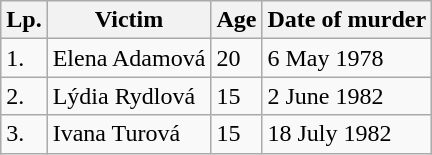<table class="wikitable sortable" style="margin-bottom: 10px;">
<tr>
<th>Lp.</th>
<th>Victim</th>
<th>Age</th>
<th>Date of murder</th>
</tr>
<tr>
<td>1.</td>
<td>Elena Adamová</td>
<td>20</td>
<td>6 May 1978</td>
</tr>
<tr>
<td>2.</td>
<td>Lýdia Rydlová</td>
<td>15</td>
<td>2 June 1982</td>
</tr>
<tr>
<td>3.</td>
<td>Ivana Turová</td>
<td>15</td>
<td>18 July 1982</td>
</tr>
</table>
